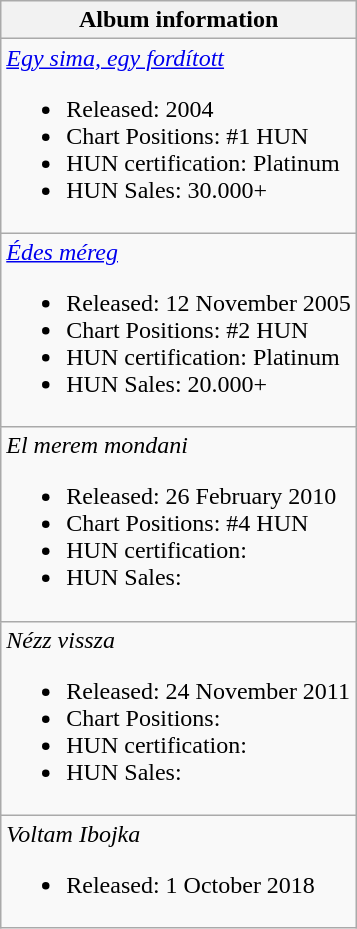<table class="wikitable">
<tr>
<th align="left">Album information</th>
</tr>
<tr>
<td align="left"><em><a href='#'>Egy sima, egy fordított</a></em><br><ul><li>Released: 2004</li><li>Chart Positions: #1 HUN</li><li>HUN certification: Platinum</li><li>HUN Sales: 30.000+</li></ul></td>
</tr>
<tr>
<td align="left"><em><a href='#'>Édes méreg</a></em><br><ul><li>Released: 12 November 2005</li><li>Chart Positions: #2 HUN</li><li>HUN certification: Platinum</li><li>HUN Sales: 20.000+</li></ul></td>
</tr>
<tr>
<td align="left"><em>El merem mondani</em><br><ul><li>Released: 26 February 2010</li><li>Chart Positions: #4 HUN</li><li>HUN certification:</li><li>HUN Sales:</li></ul></td>
</tr>
<tr>
<td align="left"><em>Nézz vissza</em><br><ul><li>Released: 24 November 2011</li><li>Chart Positions:</li><li>HUN certification:</li><li>HUN Sales:</li></ul></td>
</tr>
<tr>
<td align="left"><em>Voltam Ibojka</em><br><ul><li>Released: 1 October 2018</li></ul></td>
</tr>
</table>
